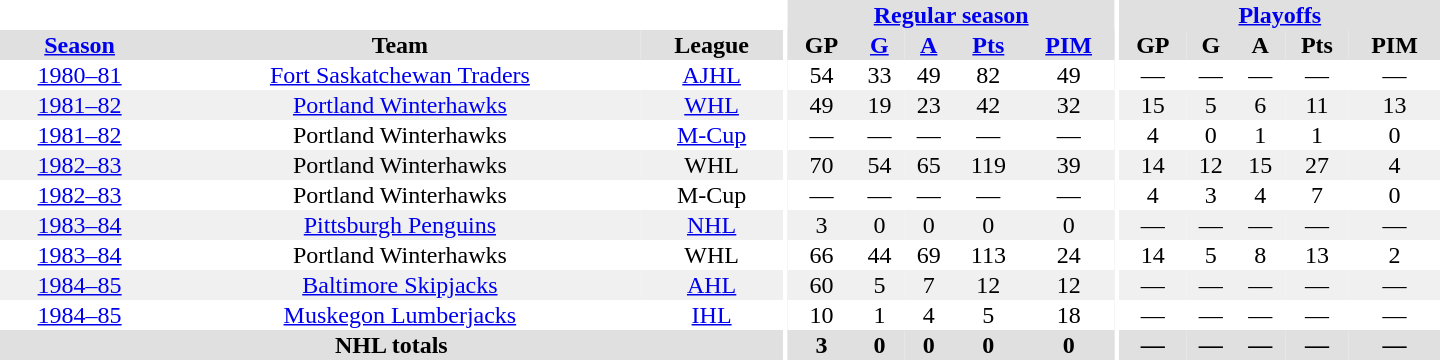<table border="0" cellpadding="1" cellspacing="0" style="text-align:center; width:60em">
<tr bgcolor="#e0e0e0">
<th colspan="3" bgcolor="#ffffff"></th>
<th rowspan="100" bgcolor="#ffffff"></th>
<th colspan="5"><a href='#'>Regular season</a></th>
<th rowspan="100" bgcolor="#ffffff"></th>
<th colspan="5"><a href='#'>Playoffs</a></th>
</tr>
<tr bgcolor="#e0e0e0">
<th><a href='#'>Season</a></th>
<th>Team</th>
<th>League</th>
<th>GP</th>
<th><a href='#'>G</a></th>
<th><a href='#'>A</a></th>
<th><a href='#'>Pts</a></th>
<th><a href='#'>PIM</a></th>
<th>GP</th>
<th>G</th>
<th>A</th>
<th>Pts</th>
<th>PIM</th>
</tr>
<tr>
<td><a href='#'>1980–81</a></td>
<td><a href='#'>Fort Saskatchewan Traders</a></td>
<td><a href='#'>AJHL</a></td>
<td>54</td>
<td>33</td>
<td>49</td>
<td>82</td>
<td>49</td>
<td>—</td>
<td>—</td>
<td>—</td>
<td>—</td>
<td>—</td>
</tr>
<tr bgcolor="#f0f0f0">
<td><a href='#'>1981–82</a></td>
<td><a href='#'>Portland Winterhawks</a></td>
<td><a href='#'>WHL</a></td>
<td>49</td>
<td>19</td>
<td>23</td>
<td>42</td>
<td>32</td>
<td>15</td>
<td>5</td>
<td>6</td>
<td>11</td>
<td>13</td>
</tr>
<tr>
<td><a href='#'>1981–82</a></td>
<td>Portland Winterhawks</td>
<td><a href='#'>M-Cup</a></td>
<td>—</td>
<td>—</td>
<td>—</td>
<td>—</td>
<td>—</td>
<td>4</td>
<td>0</td>
<td>1</td>
<td>1</td>
<td>0</td>
</tr>
<tr bgcolor="#f0f0f0">
<td><a href='#'>1982–83</a></td>
<td>Portland Winterhawks</td>
<td>WHL</td>
<td>70</td>
<td>54</td>
<td>65</td>
<td>119</td>
<td>39</td>
<td>14</td>
<td>12</td>
<td>15</td>
<td>27</td>
<td>4</td>
</tr>
<tr>
<td><a href='#'>1982–83</a></td>
<td>Portland Winterhawks</td>
<td>M-Cup</td>
<td>—</td>
<td>—</td>
<td>—</td>
<td>—</td>
<td>—</td>
<td>4</td>
<td>3</td>
<td>4</td>
<td>7</td>
<td>0</td>
</tr>
<tr bgcolor="#f0f0f0">
<td><a href='#'>1983–84</a></td>
<td><a href='#'>Pittsburgh Penguins</a></td>
<td><a href='#'>NHL</a></td>
<td>3</td>
<td>0</td>
<td>0</td>
<td>0</td>
<td>0</td>
<td>—</td>
<td>—</td>
<td>—</td>
<td>—</td>
<td>—</td>
</tr>
<tr>
<td><a href='#'>1983–84</a></td>
<td>Portland Winterhawks</td>
<td>WHL</td>
<td>66</td>
<td>44</td>
<td>69</td>
<td>113</td>
<td>24</td>
<td>14</td>
<td>5</td>
<td>8</td>
<td>13</td>
<td>2</td>
</tr>
<tr bgcolor="#f0f0f0">
<td><a href='#'>1984–85</a></td>
<td><a href='#'>Baltimore Skipjacks</a></td>
<td><a href='#'>AHL</a></td>
<td>60</td>
<td>5</td>
<td>7</td>
<td>12</td>
<td>12</td>
<td>—</td>
<td>—</td>
<td>—</td>
<td>—</td>
<td>—</td>
</tr>
<tr>
<td><a href='#'>1984–85</a></td>
<td><a href='#'>Muskegon Lumberjacks</a></td>
<td><a href='#'>IHL</a></td>
<td>10</td>
<td>1</td>
<td>4</td>
<td>5</td>
<td>18</td>
<td>—</td>
<td>—</td>
<td>—</td>
<td>—</td>
<td>—</td>
</tr>
<tr bgcolor="#e0e0e0">
<th colspan="3">NHL totals</th>
<th>3</th>
<th>0</th>
<th>0</th>
<th>0</th>
<th>0</th>
<th>—</th>
<th>—</th>
<th>—</th>
<th>—</th>
<th>—</th>
</tr>
</table>
